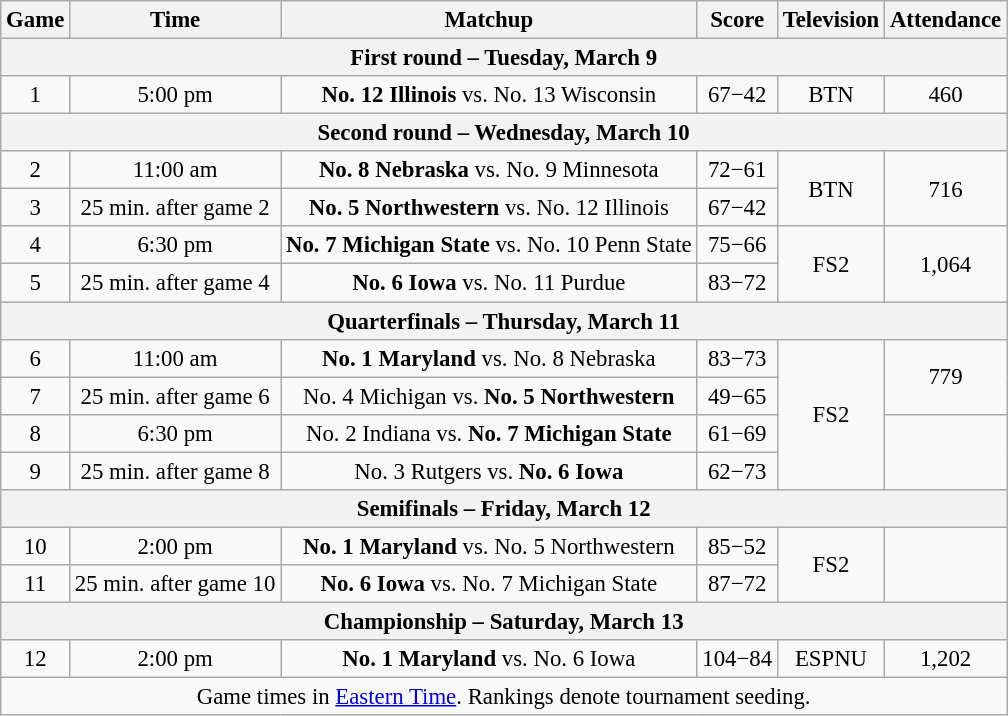<table class="wikitable" style="font-size: 95%; text-align:center">
<tr>
<th>Game</th>
<th>Time</th>
<th>Matchup</th>
<th>Score</th>
<th>Television</th>
<th>Attendance</th>
</tr>
<tr>
<th colspan=6>First round – Tuesday, March 9</th>
</tr>
<tr>
<td>1</td>
<td>5:00 pm</td>
<td><strong>No. 12 Illinois</strong> vs. No. 13 Wisconsin</td>
<td>67−42</td>
<td>BTN</td>
<td>460</td>
</tr>
<tr>
<th colspan=6>Second round – Wednesday, March 10</th>
</tr>
<tr>
<td>2</td>
<td>11:00 am</td>
<td><strong>No. 8 Nebraska</strong> vs. No. 9 Minnesota</td>
<td>72−61</td>
<td rowspan=2>BTN</td>
<td rowspan=2>716</td>
</tr>
<tr>
<td>3</td>
<td>25 min. after game 2</td>
<td><strong>No. 5 Northwestern</strong> vs. No. 12 Illinois</td>
<td>67−42</td>
</tr>
<tr>
<td>4</td>
<td>6:30 pm</td>
<td><strong>No. 7 Michigan State</strong> vs. No. 10 Penn State</td>
<td>75−66</td>
<td rowspan=2>FS2</td>
<td rowspan=2>1,064</td>
</tr>
<tr>
<td>5</td>
<td>25 min. after game 4</td>
<td><strong>No. 6 Iowa</strong> vs. No. 11 Purdue</td>
<td>83−72</td>
</tr>
<tr>
<th colspan=6>Quarterfinals – Thursday, March 11</th>
</tr>
<tr>
<td>6</td>
<td>11:00 am</td>
<td><strong>No. 1 Maryland</strong> vs. No. 8 Nebraska</td>
<td>83−73</td>
<td rowspan=4>FS2</td>
<td rowspan=2>779</td>
</tr>
<tr>
<td>7</td>
<td>25 min. after game 6</td>
<td>No. 4 Michigan vs. <strong>No. 5 Northwestern</strong></td>
<td>49−65</td>
</tr>
<tr>
<td>8</td>
<td>6:30 pm</td>
<td>No. 2 Indiana vs. <strong>No. 7 Michigan State</strong></td>
<td>61−69</td>
<td rowspan=2></td>
</tr>
<tr>
<td>9</td>
<td>25 min. after game 8</td>
<td>No. 3 Rutgers vs. <strong>No. 6 Iowa</strong></td>
<td>62−73</td>
</tr>
<tr>
<th colspan=6>Semifinals – Friday, March 12</th>
</tr>
<tr>
<td>10</td>
<td>2:00 pm</td>
<td><strong>No. 1 Maryland</strong> vs. No. 5 Northwestern</td>
<td>85−52</td>
<td rowspan=2>FS2</td>
<td rowspan=2></td>
</tr>
<tr>
<td>11</td>
<td>25 min. after game 10</td>
<td><strong>No. 6 Iowa</strong> vs.  No. 7 Michigan State</td>
<td>87−72</td>
</tr>
<tr>
<th colspan=6>Championship – Saturday, March 13</th>
</tr>
<tr>
<td>12</td>
<td>2:00 pm</td>
<td><strong>No. 1 Maryland</strong> vs. No. 6 Iowa</td>
<td>104−84</td>
<td>ESPNU</td>
<td>1,202</td>
</tr>
<tr>
<td colspan=6>Game times in <a href='#'>Eastern Time</a>. Rankings denote tournament seeding.</td>
</tr>
</table>
